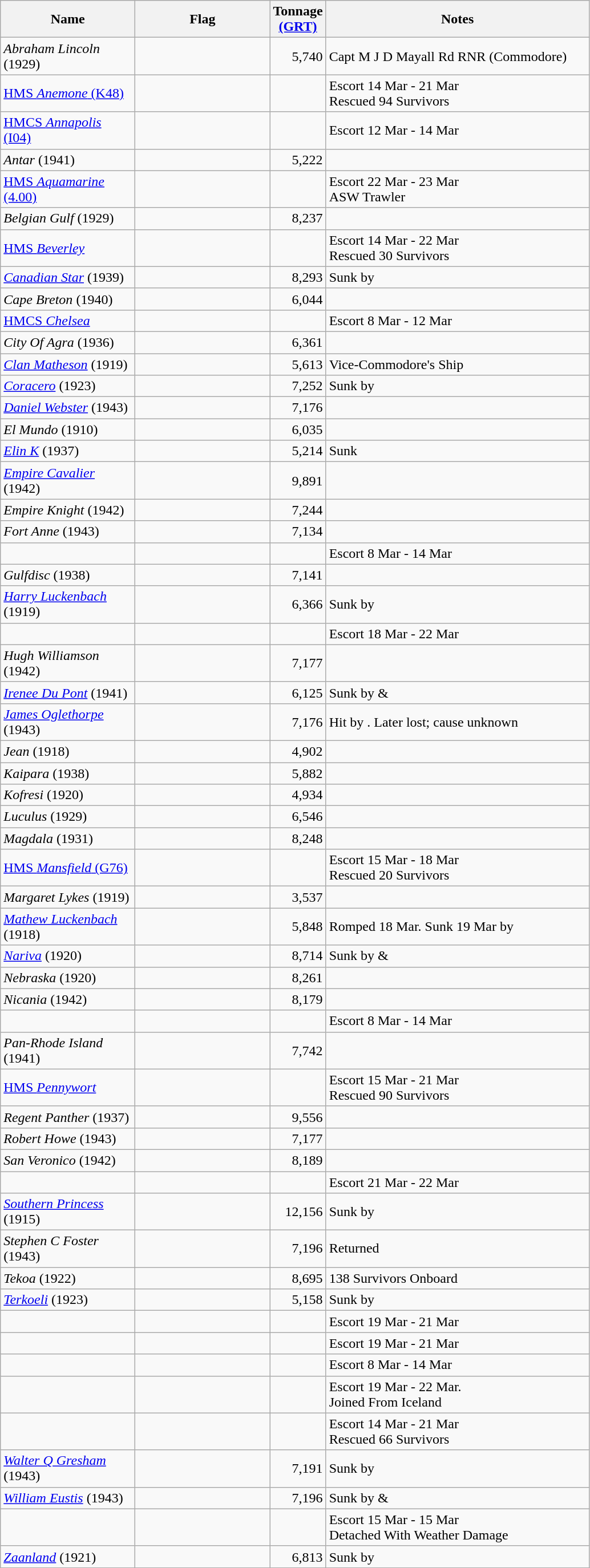<table class="wikitable sortable">
<tr>
<th scope="col" width="150px">Name</th>
<th scope="col" width="150px">Flag</th>
<th scope="col" width="30px">Tonnage <a href='#'>(GRT)</a></th>
<th scope="col" width="300px">Notes</th>
</tr>
<tr>
<td align="left"><em>Abraham Lincoln</em> (1929)</td>
<td align="left"></td>
<td align="right">5,740</td>
<td align="left">Capt M J D Mayall Rd RNR (Commodore)</td>
</tr>
<tr>
<td align="left"><a href='#'>HMS <em>Anemone</em> (K48)</a></td>
<td align="left"></td>
<td align="right"></td>
<td align="left">Escort 14 Mar - 21 Mar<br>Rescued 94 Survivors</td>
</tr>
<tr>
<td align="left"><a href='#'>HMCS <em>Annapolis</em> (I04)</a></td>
<td align="left"></td>
<td align="right"></td>
<td align="left">Escort 12 Mar - 14 Mar</td>
</tr>
<tr>
<td align="left"><em>Antar</em> (1941)</td>
<td align="left"></td>
<td align="right">5,222</td>
<td align="left"></td>
</tr>
<tr>
<td align="left"><a href='#'>HMS <em>Aquamarine</em> (4.00)</a></td>
<td align="left"></td>
<td align="right"></td>
<td align="left">Escort 22 Mar - 23 Mar<br>ASW Trawler</td>
</tr>
<tr>
<td align="left"><em>Belgian Gulf</em> (1929)</td>
<td align="left"></td>
<td align="right">8,237</td>
<td align="left"></td>
</tr>
<tr>
<td align="left"><a href='#'>HMS <em>Beverley</em></a></td>
<td align="left"></td>
<td align="right"></td>
<td align="left">Escort 14 Mar - 22 Mar<br>Rescued 30 Survivors</td>
</tr>
<tr>
<td align="left"><em><a href='#'>Canadian Star</a></em> (1939)</td>
<td align="left"></td>
<td align="right">8,293</td>
<td align="left">Sunk by </td>
</tr>
<tr>
<td align="left"><em>Cape Breton</em> (1940)</td>
<td align="left"></td>
<td align="right">6,044</td>
<td align="left"></td>
</tr>
<tr>
<td align="left"><a href='#'>HMCS <em>Chelsea</em></a></td>
<td align="left"></td>
<td align="right"></td>
<td align="left">Escort 8 Mar - 12 Mar</td>
</tr>
<tr>
<td align="left"><em>City Of Agra</em> (1936)</td>
<td align="left"></td>
<td align="right">6,361</td>
<td align="left"></td>
</tr>
<tr>
<td align="left"><em><a href='#'>Clan Matheson</a></em> (1919)</td>
<td align="left"></td>
<td align="right">5,613</td>
<td align="left">Vice-Commodore's Ship</td>
</tr>
<tr>
<td align="left"><em><a href='#'>Coracero</a></em> (1923)</td>
<td align="left"></td>
<td align="right">7,252</td>
<td align="left">Sunk by </td>
</tr>
<tr>
<td align="left"><em><a href='#'>Daniel Webster</a></em> (1943)</td>
<td align="left"></td>
<td align="right">7,176</td>
<td align="left"></td>
</tr>
<tr>
<td align="left"><em>El Mundo</em> (1910)</td>
<td align="left"></td>
<td align="right">6,035</td>
<td align="left"></td>
</tr>
<tr>
<td align="left"><em><a href='#'>Elin K</a></em> (1937)</td>
<td align="left"></td>
<td align="right">5,214</td>
<td align="left">Sunk</td>
</tr>
<tr>
<td align="left"><em><a href='#'>Empire Cavalier</a></em> (1942)</td>
<td align="left"></td>
<td align="right">9,891</td>
<td align="left"></td>
</tr>
<tr>
<td align="left"><em>Empire Knight</em> (1942)</td>
<td align="left"></td>
<td align="right">7,244</td>
<td align="left"></td>
</tr>
<tr>
<td align="left"><em>Fort Anne</em> (1943)</td>
<td align="left"></td>
<td align="right">7,134</td>
<td align="left"></td>
</tr>
<tr>
<td align="left"></td>
<td align="left"></td>
<td align="right"></td>
<td align="left">Escort 8 Mar - 14 Mar</td>
</tr>
<tr>
<td align="left"><em>Gulfdisc</em> (1938)</td>
<td align="left"></td>
<td align="right">7,141</td>
<td align="left"></td>
</tr>
<tr>
<td align="left"><em><a href='#'>Harry Luckenbach</a></em> (1919)</td>
<td align="left"></td>
<td align="right">6,366</td>
<td align="left">Sunk by </td>
</tr>
<tr>
<td align="left"></td>
<td align="left"></td>
<td align="right"></td>
<td align="left">Escort 18 Mar - 22 Mar</td>
</tr>
<tr>
<td align="left"><em>Hugh Williamson</em> (1942)</td>
<td align="left"></td>
<td align="right">7,177</td>
<td align="left"></td>
</tr>
<tr>
<td align="left"><em><a href='#'>Irenee Du Pont</a></em> (1941)</td>
<td align="left"></td>
<td align="right">6,125</td>
<td align="left">Sunk by  &</td>
</tr>
<tr>
<td align="left"><em><a href='#'>James Oglethorpe</a></em> (1943)</td>
<td align="left"></td>
<td align="right">7,176</td>
<td align="left">Hit by . Later lost; cause unknown</td>
</tr>
<tr>
<td align="left"><em>Jean</em> (1918)</td>
<td align="left"></td>
<td align="right">4,902</td>
<td align="left"></td>
</tr>
<tr>
<td align="left"><em>Kaipara</em> (1938)</td>
<td align="left"></td>
<td align="right">5,882</td>
<td align="left"></td>
</tr>
<tr>
<td align="left"><em>Kofresi</em> (1920)</td>
<td align="left"></td>
<td align="right">4,934</td>
<td align="left"></td>
</tr>
<tr>
<td align="left"><em>Luculus</em> (1929)</td>
<td align="left"></td>
<td align="right">6,546</td>
<td align="left"></td>
</tr>
<tr>
<td align="left"><em>Magdala</em> (1931)</td>
<td align="left"></td>
<td align="right">8,248</td>
<td align="left"></td>
</tr>
<tr>
<td align="left"><a href='#'>HMS <em>Mansfield</em> (G76)</a></td>
<td align="left"></td>
<td align="right"></td>
<td align="left">Escort 15 Mar - 18 Mar<br>Rescued 20 Survivors</td>
</tr>
<tr>
<td align="left"><em>Margaret Lykes</em> (1919)</td>
<td align="left"></td>
<td align="right">3,537</td>
<td align="left"></td>
</tr>
<tr>
<td align="left"><em><a href='#'>Mathew Luckenbach</a></em> (1918)</td>
<td align="left"></td>
<td align="right">5,848</td>
<td align="left">Romped 18 Mar. Sunk 19 Mar by </td>
</tr>
<tr>
<td align="left"><em><a href='#'>Nariva</a></em> (1920)</td>
<td align="left"></td>
<td align="right">8,714</td>
<td align="left">Sunk by  & </td>
</tr>
<tr>
<td align="left"><em>Nebraska</em> (1920)</td>
<td align="left"></td>
<td align="right">8,261</td>
<td align="left"></td>
</tr>
<tr>
<td align="left"><em>Nicania</em> (1942)</td>
<td align="left"></td>
<td align="right">8,179</td>
<td align="left"></td>
</tr>
<tr>
<td align="left"></td>
<td align="left"></td>
<td align="right"></td>
<td align="left">Escort 8 Mar - 14 Mar</td>
</tr>
<tr>
<td align="left"><em>Pan-Rhode Island</em> (1941)</td>
<td align="left"></td>
<td align="right">7,742</td>
<td align="left"></td>
</tr>
<tr>
<td align="left"><a href='#'>HMS <em>Pennywort</em></a></td>
<td align="left"></td>
<td align="right"></td>
<td align="left">Escort 15 Mar - 21 Mar<br>Rescued 90 Survivors</td>
</tr>
<tr>
<td align="left"><em>Regent Panther</em> (1937)</td>
<td align="left"></td>
<td align="right">9,556</td>
<td align="left"></td>
</tr>
<tr>
<td align="left"><em>Robert Howe</em> (1943)</td>
<td align="left"></td>
<td align="right">7,177</td>
<td align="left"></td>
</tr>
<tr>
<td align="left"><em>San Veronico</em> (1942)</td>
<td align="left"></td>
<td align="right">8,189</td>
<td align="left"></td>
</tr>
<tr>
<td align="left"></td>
<td align="left"></td>
<td align="right"></td>
<td align="left">Escort 21 Mar - 22 Mar</td>
</tr>
<tr>
<td align="left"><em><a href='#'>Southern Princess</a></em> (1915)</td>
<td align="left"></td>
<td align="right">12,156</td>
<td align="left">Sunk by </td>
</tr>
<tr>
<td align="left"><em>Stephen C Foster</em> (1943)</td>
<td align="left"></td>
<td align="right">7,196</td>
<td align="left">Returned</td>
</tr>
<tr>
<td align="left"><em>Tekoa</em> (1922)</td>
<td align="left"></td>
<td align="right">8,695</td>
<td align="left">138 Survivors Onboard</td>
</tr>
<tr>
<td align="left"><em><a href='#'>Terkoeli</a></em> (1923)</td>
<td align="left"></td>
<td align="right">5,158</td>
<td align="left">Sunk by </td>
</tr>
<tr>
<td align="left"></td>
<td align="left"></td>
<td align="right"></td>
<td align="left">Escort 19 Mar - 21 Mar</td>
</tr>
<tr>
<td align="left"></td>
<td align="left"></td>
<td align="right"></td>
<td align="left">Escort 19 Mar - 21 Mar</td>
</tr>
<tr>
<td align="left"></td>
<td align="left"></td>
<td align="right"></td>
<td align="left">Escort 8 Mar - 14 Mar</td>
</tr>
<tr>
<td align="left"></td>
<td align="left"></td>
<td align="right"></td>
<td align="left">Escort 19 Mar - 22 Mar.<br>Joined From Iceland</td>
</tr>
<tr>
<td align="left"></td>
<td align="left"></td>
<td align="right"></td>
<td align="left">Escort 14 Mar - 21 Mar<br>Rescued 66 Survivors</td>
</tr>
<tr>
<td align="left"><em><a href='#'>Walter Q Gresham</a></em> (1943)</td>
<td align="left"></td>
<td align="right">7,191</td>
<td align="left">Sunk by </td>
</tr>
<tr>
<td align="left"><em><a href='#'>William Eustis</a></em> (1943)</td>
<td align="left"></td>
<td align="right">7,196</td>
<td align="left">Sunk by  & </td>
</tr>
<tr>
<td align="left"></td>
<td align="left"></td>
<td align="right"></td>
<td align="left">Escort 15 Mar - 15 Mar<br>Detached With Weather Damage</td>
</tr>
<tr>
<td align="left"><em><a href='#'>Zaanland</a></em> (1921)</td>
<td align="left"></td>
<td align="right">6,813</td>
<td align="left">Sunk by </td>
</tr>
<tr>
</tr>
</table>
